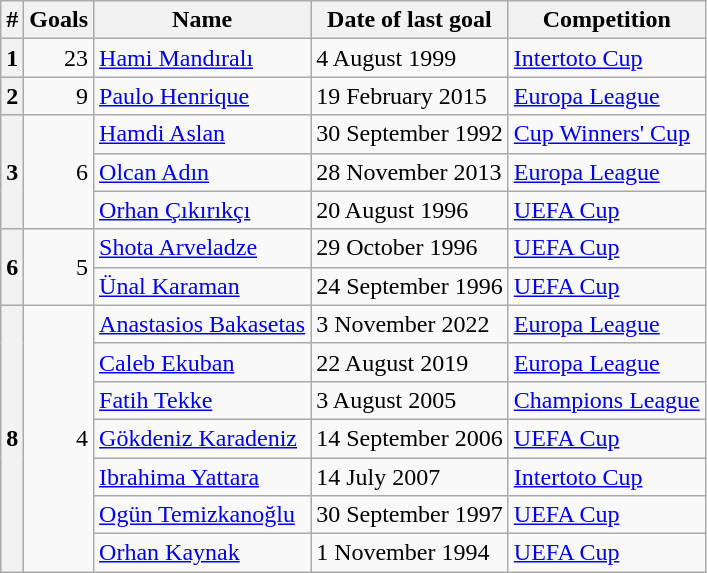<table class="wikitable">
<tr>
<th>#</th>
<th>Goals</th>
<th>Name</th>
<th>Date of last goal</th>
<th>Competition</th>
</tr>
<tr>
<th>1</th>
<td align=right>23</td>
<td> <a href='#'>Hami Mandıralı</a></td>
<td>4 August 1999</td>
<td><a href='#'>Intertoto Cup</a></td>
</tr>
<tr>
<th>2</th>
<td align=right>9</td>
<td> <a href='#'>Paulo Henrique</a></td>
<td>19 February 2015</td>
<td><a href='#'>Europa League</a></td>
</tr>
<tr>
<th rowspan="3">3</th>
<td rowspan="3" align=right>6</td>
<td> <a href='#'>Hamdi Aslan</a></td>
<td>30 September 1992</td>
<td><a href='#'>Cup Winners' Cup</a></td>
</tr>
<tr>
<td> <a href='#'>Olcan Adın</a></td>
<td>28 November 2013</td>
<td><a href='#'>Europa League</a></td>
</tr>
<tr>
<td> <a href='#'>Orhan Çıkırıkçı</a></td>
<td>20 August 1996</td>
<td><a href='#'>UEFA Cup</a></td>
</tr>
<tr>
<th rowspan="2">6</th>
<td rowspan="2" align=right>5</td>
<td> <a href='#'>Shota Arveladze</a></td>
<td>29 October 1996</td>
<td><a href='#'>UEFA Cup</a></td>
</tr>
<tr>
<td> <a href='#'>Ünal Karaman</a></td>
<td>24 September 1996</td>
<td><a href='#'>UEFA Cup</a></td>
</tr>
<tr>
<th rowspan="7">8</th>
<td rowspan="7" align=right>4</td>
<td> <a href='#'>Anastasios Bakasetas</a></td>
<td>3 November 2022</td>
<td><a href='#'>Europa League</a></td>
</tr>
<tr>
<td> <a href='#'>Caleb Ekuban</a></td>
<td>22 August 2019</td>
<td><a href='#'>Europa League</a></td>
</tr>
<tr>
<td> <a href='#'>Fatih Tekke</a></td>
<td>3 August 2005</td>
<td><a href='#'>Champions League</a></td>
</tr>
<tr>
<td> <a href='#'>Gökdeniz Karadeniz</a></td>
<td>14 September 2006</td>
<td><a href='#'>UEFA Cup</a></td>
</tr>
<tr>
<td> <a href='#'>Ibrahima Yattara</a></td>
<td>14 July 2007</td>
<td><a href='#'>Intertoto Cup</a></td>
</tr>
<tr>
<td> <a href='#'>Ogün Temizkanoğlu</a></td>
<td>30 September 1997</td>
<td><a href='#'>UEFA Cup</a></td>
</tr>
<tr>
<td> <a href='#'>Orhan Kaynak</a></td>
<td>1 November 1994</td>
<td><a href='#'>UEFA Cup</a></td>
</tr>
</table>
